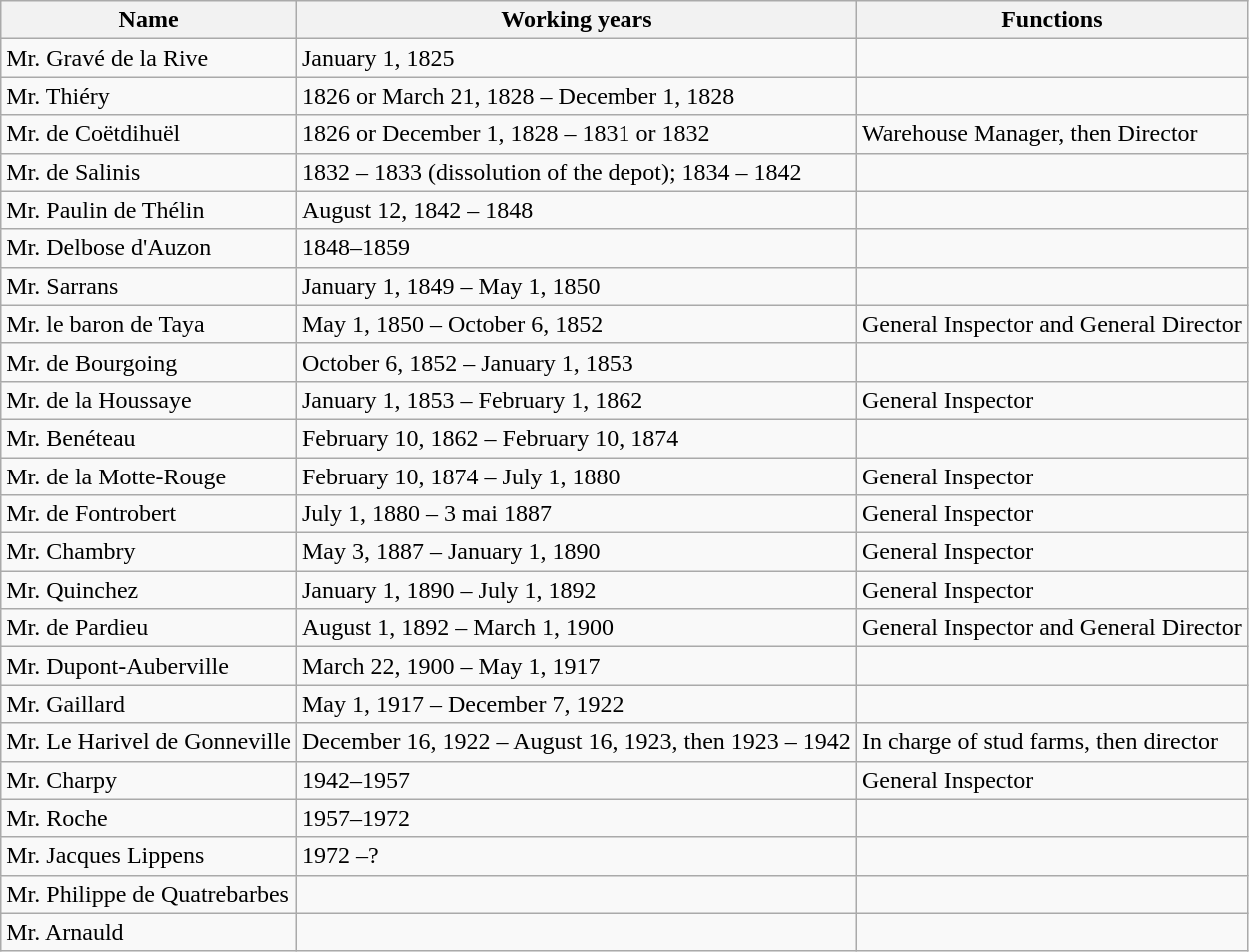<table class="wikitable">
<tr>
<th>Name</th>
<th>Working years</th>
<th>Functions</th>
</tr>
<tr>
<td>Mr. Gravé de la Rive</td>
<td>January 1, 1825</td>
<td></td>
</tr>
<tr>
<td>Mr. Thiéry</td>
<td>1826 or March 21, 1828 – December 1, 1828</td>
<td></td>
</tr>
<tr>
<td>Mr. de Coëtdihuël</td>
<td>1826 or December 1, 1828 – 1831 or 1832</td>
<td>Warehouse Manager, then Director</td>
</tr>
<tr>
<td>Mr. de Salinis</td>
<td>1832 – 1833 (dissolution of the depot); 1834 – 1842</td>
<td></td>
</tr>
<tr>
<td>Mr. Paulin de Thélin</td>
<td>August 12, 1842 – 1848</td>
<td></td>
</tr>
<tr>
<td>Mr. Delbose d'Auzon</td>
<td>1848–1859</td>
<td></td>
</tr>
<tr>
<td>Mr. Sarrans</td>
<td>January 1, 1849 – May 1, 1850</td>
<td></td>
</tr>
<tr>
<td>Mr. le baron de Taya</td>
<td>May 1, 1850 – October 6, 1852</td>
<td>General Inspector and General Director</td>
</tr>
<tr>
<td>Mr. de Bourgoing</td>
<td>October 6, 1852 – January 1, 1853</td>
<td></td>
</tr>
<tr>
<td>Mr. de la Houssaye</td>
<td>January 1, 1853 – February 1, 1862</td>
<td>General Inspector</td>
</tr>
<tr>
<td>Mr. Benéteau</td>
<td>February 10, 1862 – February 10, 1874</td>
<td></td>
</tr>
<tr>
<td>Mr. de la Motte-Rouge</td>
<td>February 10, 1874 – July 1, 1880</td>
<td>General Inspector</td>
</tr>
<tr>
<td>Mr. de Fontrobert</td>
<td>July 1, 1880 – 3 mai 1887</td>
<td>General Inspector</td>
</tr>
<tr>
<td>Mr. Chambry</td>
<td>May 3, 1887 – January 1, 1890</td>
<td>General Inspector</td>
</tr>
<tr>
<td>Mr. Quinchez</td>
<td>January 1, 1890 – July 1, 1892</td>
<td>General Inspector</td>
</tr>
<tr>
<td>Mr. de Pardieu</td>
<td>August 1, 1892 – March 1, 1900</td>
<td>General Inspector and General Director</td>
</tr>
<tr>
<td>Mr. Dupont-Auberville</td>
<td>March 22, 1900 – May 1, 1917</td>
<td></td>
</tr>
<tr>
<td>Mr. Gaillard</td>
<td>May 1, 1917 – December 7, 1922</td>
<td></td>
</tr>
<tr>
<td>Mr. Le Harivel de Gonneville</td>
<td>December 16, 1922 – August 16, 1923, then 1923 – 1942</td>
<td>In charge of stud farms, then director</td>
</tr>
<tr>
<td>Mr. Charpy</td>
<td>1942–1957</td>
<td>General Inspector</td>
</tr>
<tr>
<td>Mr. Roche</td>
<td>1957–1972</td>
<td></td>
</tr>
<tr>
<td>Mr. Jacques Lippens</td>
<td>1972 –?</td>
<td></td>
</tr>
<tr>
<td>Mr. Philippe de Quatrebarbes</td>
<td></td>
<td></td>
</tr>
<tr>
<td>Mr. Arnauld</td>
<td></td>
<td></td>
</tr>
</table>
